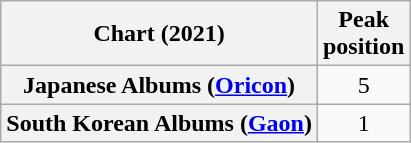<table class="wikitable plainrowheaders" style="text-align:center">
<tr>
<th scope="col">Chart (2021)</th>
<th scope="col">Peak<br>position</th>
</tr>
<tr>
<th scope="row">Japanese Albums (<a href='#'>Oricon</a>)</th>
<td>5</td>
</tr>
<tr>
<th scope="row">South Korean Albums (<a href='#'>Gaon</a>)</th>
<td>1</td>
</tr>
</table>
